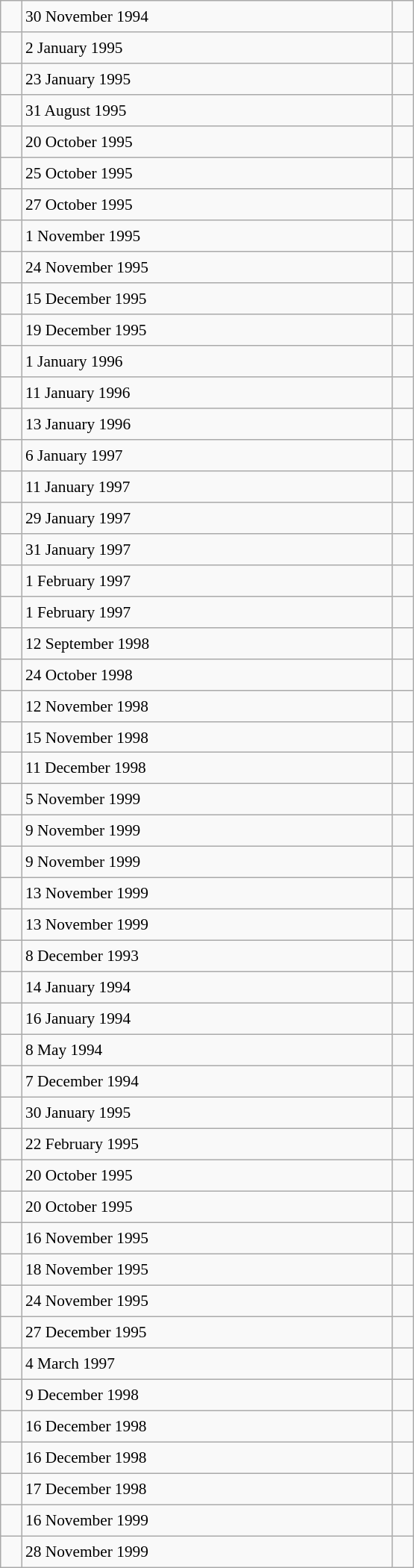<table class="wikitable" style="font-size: 89%; float: left; width: 26em; margin-right: 1em; height: 1400px">
<tr>
<td></td>
<td>30 November 1994</td>
<td></td>
</tr>
<tr>
<td></td>
<td>2 January 1995</td>
<td></td>
</tr>
<tr>
<td></td>
<td>23 January 1995</td>
<td></td>
</tr>
<tr>
<td></td>
<td>31 August 1995</td>
<td></td>
</tr>
<tr>
<td></td>
<td>20 October 1995</td>
<td></td>
</tr>
<tr>
<td></td>
<td>25 October 1995</td>
<td></td>
</tr>
<tr>
<td></td>
<td>27 October 1995</td>
<td></td>
</tr>
<tr>
<td></td>
<td>1 November 1995</td>
<td></td>
</tr>
<tr>
<td></td>
<td>24 November 1995</td>
<td></td>
</tr>
<tr>
<td></td>
<td>15 December 1995</td>
<td></td>
</tr>
<tr>
<td></td>
<td>19 December 1995</td>
<td></td>
</tr>
<tr>
<td></td>
<td>1 January 1996</td>
<td></td>
</tr>
<tr>
<td></td>
<td>11 January 1996</td>
<td></td>
</tr>
<tr>
<td></td>
<td>13 January 1996</td>
<td></td>
</tr>
<tr>
<td></td>
<td>6 January 1997</td>
<td></td>
</tr>
<tr>
<td></td>
<td>11 January 1997</td>
<td></td>
</tr>
<tr>
<td></td>
<td>29 January 1997</td>
<td></td>
</tr>
<tr>
<td></td>
<td>31 January 1997</td>
<td></td>
</tr>
<tr>
<td></td>
<td>1 February 1997</td>
<td></td>
</tr>
<tr>
<td></td>
<td>1 February 1997</td>
<td></td>
</tr>
<tr>
<td></td>
<td>12 September 1998</td>
<td></td>
</tr>
<tr>
<td></td>
<td>24 October 1998</td>
<td></td>
</tr>
<tr>
<td></td>
<td>12 November 1998</td>
<td></td>
</tr>
<tr>
<td></td>
<td>15 November 1998</td>
<td></td>
</tr>
<tr>
<td></td>
<td>11 December 1998</td>
<td></td>
</tr>
<tr>
<td></td>
<td>5 November 1999</td>
<td></td>
</tr>
<tr>
<td></td>
<td>9 November 1999</td>
<td></td>
</tr>
<tr>
<td></td>
<td>9 November 1999</td>
<td></td>
</tr>
<tr>
<td></td>
<td>13 November 1999</td>
<td></td>
</tr>
<tr>
<td></td>
<td>13 November 1999</td>
<td></td>
</tr>
<tr>
<td></td>
<td>8 December 1993</td>
<td></td>
</tr>
<tr>
<td></td>
<td>14 January 1994</td>
<td></td>
</tr>
<tr>
<td></td>
<td>16 January 1994</td>
<td></td>
</tr>
<tr>
<td></td>
<td>8 May 1994</td>
<td></td>
</tr>
<tr>
<td></td>
<td>7 December 1994</td>
<td></td>
</tr>
<tr>
<td></td>
<td>30 January 1995</td>
<td></td>
</tr>
<tr>
<td></td>
<td>22 February 1995</td>
<td></td>
</tr>
<tr>
<td></td>
<td>20 October 1995</td>
<td></td>
</tr>
<tr>
<td></td>
<td>20 October 1995</td>
<td></td>
</tr>
<tr>
<td></td>
<td>16 November 1995</td>
<td></td>
</tr>
<tr>
<td></td>
<td>18 November 1995</td>
<td></td>
</tr>
<tr>
<td></td>
<td>24 November 1995</td>
<td></td>
</tr>
<tr>
<td></td>
<td>27 December 1995</td>
<td></td>
</tr>
<tr>
<td></td>
<td>4 March 1997</td>
<td></td>
</tr>
<tr>
<td></td>
<td>9 December 1998</td>
<td></td>
</tr>
<tr>
<td></td>
<td>16 December 1998</td>
<td></td>
</tr>
<tr>
<td></td>
<td>16 December 1998</td>
<td></td>
</tr>
<tr>
<td></td>
<td>17 December 1998</td>
<td></td>
</tr>
<tr>
<td></td>
<td>16 November 1999</td>
<td></td>
</tr>
<tr>
<td></td>
<td>28 November 1999</td>
<td></td>
</tr>
</table>
